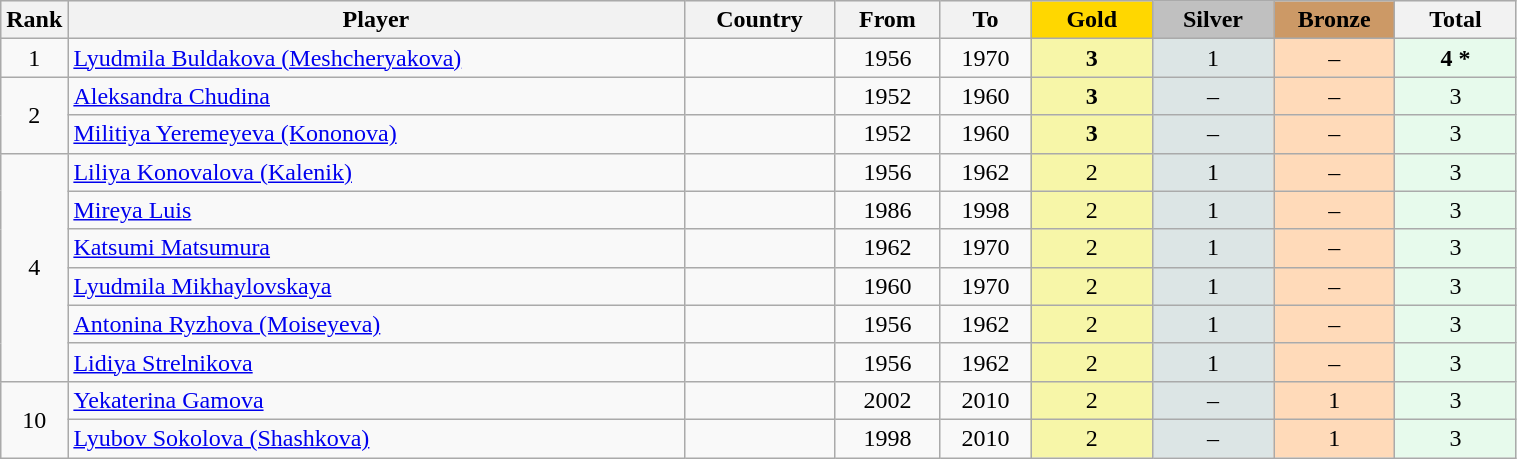<table class="wikitable plainrowheaders" width=80% style="text-align:center;">
<tr style="background-color:#EDEDED;">
<th class="hintergrundfarbe5" style="width:1em">Rank</th>
<th class="hintergrundfarbe5">Player</th>
<th class="hintergrundfarbe5">Country</th>
<th class="hintergrundfarbe5">From</th>
<th class="hintergrundfarbe5">To</th>
<th style="background:    gold; width:8%">Gold</th>
<th style="background:  silver; width:8%">Silver</th>
<th style="background: #CC9966; width:8%">Bronze</th>
<th class="hintergrundfarbe5" style="width:8%">Total</th>
</tr>
<tr>
<td>1</td>
<td align="left"><a href='#'>Lyudmila Buldakova (Meshcheryakova)</a></td>
<td align="left"></td>
<td>1956</td>
<td>1970</td>
<td bgcolor="#f7f6a8"><strong>3</strong></td>
<td bgcolor="#dce5e5">1</td>
<td bgcolor="#ffdab9">–</td>
<td bgcolor="#e7faec"><strong> 4 *</strong></td>
</tr>
<tr align="center">
<td rowspan="2">2</td>
<td align="left"><a href='#'>Aleksandra Chudina</a></td>
<td align="left"></td>
<td>1952</td>
<td>1960</td>
<td bgcolor="#f7f6a8"><strong>3</strong></td>
<td bgcolor="#dce5e5">–</td>
<td bgcolor="#ffdab9">–</td>
<td bgcolor="#e7faec">3</td>
</tr>
<tr align="center">
<td align="left"><a href='#'>Militiya Yeremeyeva (Kononova)</a></td>
<td align="left"></td>
<td>1952</td>
<td>1960</td>
<td bgcolor="#f7f6a8"><strong>3</strong></td>
<td bgcolor="#dce5e5">–</td>
<td bgcolor="#ffdab9">–</td>
<td bgcolor="#e7faec">3</td>
</tr>
<tr align="center">
<td rowspan="6">4</td>
<td align="left"><a href='#'>Liliya Konovalova (Kalenik)</a></td>
<td align="left"></td>
<td>1956</td>
<td>1962</td>
<td bgcolor="#f7f6a8">2</td>
<td bgcolor="#dce5e5">1</td>
<td bgcolor="#ffdab9">–</td>
<td bgcolor="#e7faec">3</td>
</tr>
<tr align="center">
<td align="left"><a href='#'>Mireya Luis</a></td>
<td align="left"></td>
<td>1986</td>
<td>1998</td>
<td bgcolor="#f7f6a8">2</td>
<td bgcolor="#dce5e5">1</td>
<td bgcolor="#ffdab9">–</td>
<td bgcolor="#e7faec">3</td>
</tr>
<tr align="center">
<td align="left"><a href='#'>Katsumi Matsumura</a></td>
<td align="left"></td>
<td>1962</td>
<td>1970</td>
<td bgcolor="#f7f6a8">2</td>
<td bgcolor="#dce5e5">1</td>
<td bgcolor="#ffdab9">–</td>
<td bgcolor="#e7faec">3</td>
</tr>
<tr align="center">
<td align="left"><a href='#'>Lyudmila Mikhaylovskaya</a></td>
<td align="left"></td>
<td>1960</td>
<td>1970</td>
<td bgcolor="#f7f6a8">2</td>
<td bgcolor="#dce5e5">1</td>
<td bgcolor="#ffdab9">–</td>
<td bgcolor="#e7faec">3</td>
</tr>
<tr align="center">
<td align="left"><a href='#'>Antonina Ryzhova (Moiseyeva)</a></td>
<td align="left"></td>
<td>1956</td>
<td>1962</td>
<td bgcolor="#f7f6a8">2</td>
<td bgcolor="#dce5e5">1</td>
<td bgcolor="#ffdab9">–</td>
<td bgcolor="#e7faec">3</td>
</tr>
<tr align="center">
<td align="left"><a href='#'>Lidiya Strelnikova</a></td>
<td align="left"></td>
<td>1956</td>
<td>1962</td>
<td bgcolor="#f7f6a8">2</td>
<td bgcolor="#dce5e5">1</td>
<td bgcolor="#ffdab9">–</td>
<td bgcolor="#e7faec">3</td>
</tr>
<tr align="center">
<td rowspan="2">10</td>
<td align="left"><a href='#'>Yekaterina Gamova</a></td>
<td align="left"></td>
<td>2002</td>
<td>2010</td>
<td bgcolor="#f7f6a8">2</td>
<td bgcolor="#dce5e5">–</td>
<td bgcolor="#ffdab9">1</td>
<td bgcolor="#e7faec">3</td>
</tr>
<tr align="center">
<td align="left"><a href='#'>Lyubov Sokolova (Shashkova)</a></td>
<td align="left"></td>
<td>1998</td>
<td>2010</td>
<td bgcolor="#f7f6a8">2</td>
<td bgcolor="#dce5e5">–</td>
<td bgcolor="#ffdab9">1</td>
<td bgcolor="#e7faec">3</td>
</tr>
</table>
